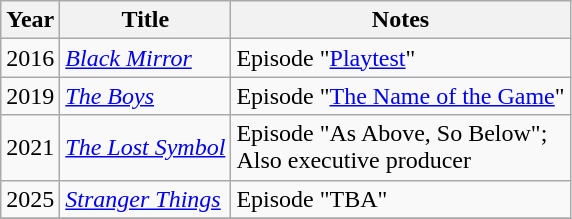<table class="wikitable">
<tr>
<th>Year</th>
<th>Title</th>
<th>Notes</th>
</tr>
<tr>
<td>2016</td>
<td><em><a href='#'>Black Mirror</a></em></td>
<td>Episode "<a href='#'>Playtest</a>"</td>
</tr>
<tr>
<td>2019</td>
<td><em><a href='#'>The Boys</a></em></td>
<td>Episode "<a href='#'>The Name of the Game</a>"</td>
</tr>
<tr>
<td>2021</td>
<td><em><a href='#'>The Lost Symbol</a></em></td>
<td>Episode "As Above, So Below";<br>Also executive producer</td>
</tr>
<tr>
<td>2025</td>
<td><em><a href='#'>Stranger Things</a></em></td>
<td>Episode "TBA"</td>
</tr>
<tr>
</tr>
</table>
